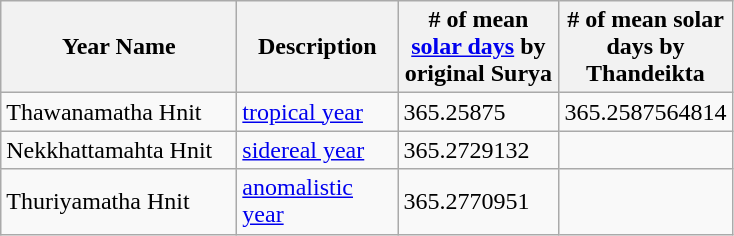<table class="wikitable">
<tr>
<th width="150">Year Name</th>
<th width="100">Description</th>
<th width="100"># of mean <a href='#'>solar days</a> by original Surya</th>
<th width="100"># of mean solar days by Thandeikta</th>
</tr>
<tr>
<td>Thawanamatha Hnit <br> </td>
<td><a href='#'>tropical year</a></td>
<td>365.25875</td>
<td>365.2587564814</td>
</tr>
<tr>
<td>Nekkhattamahta Hnit <br> </td>
<td><a href='#'>sidereal year</a></td>
<td>365.2729132</td>
<td></td>
</tr>
<tr>
<td>Thuriyamatha Hnit <br> </td>
<td><a href='#'>anomalistic year</a></td>
<td>365.2770951</td>
<td></td>
</tr>
</table>
